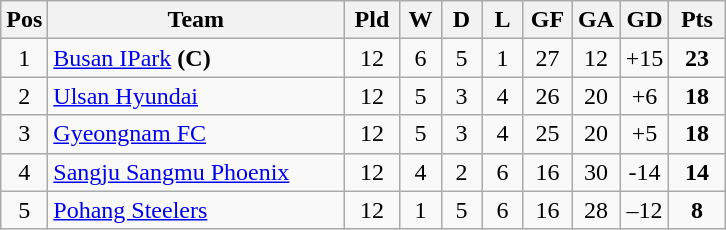<table class="wikitable" style="text-align:center;">
<tr>
<th width=20>Pos</th>
<th width=190>Team</th>
<th width=30 abbr="Played">Pld</th>
<th width=20 abbr="Won">W</th>
<th width=20 abbr="Draw">D</th>
<th width=20 abbr="Lost">L</th>
<th width=25 abbr="Goals for">GF</th>
<th width=25 abbr="Goals against">GA</th>
<th width=25 abbr="Goal difference">GD</th>
<th width=30 abbr="Points">Pts</th>
</tr>
<tr>
<td>1</td>
<td align="left"><a href='#'>Busan IPark</a> <strong>(C)</strong></td>
<td>12</td>
<td>6</td>
<td>5</td>
<td>1</td>
<td>27</td>
<td>12</td>
<td>+15</td>
<td><strong>23</strong></td>
</tr>
<tr>
<td>2</td>
<td align="left"><a href='#'>Ulsan Hyundai</a></td>
<td>12</td>
<td>5</td>
<td>3</td>
<td>4</td>
<td>26</td>
<td>20</td>
<td>+6</td>
<td><strong>18</strong></td>
</tr>
<tr>
<td>3</td>
<td align="left"><a href='#'>Gyeongnam FC</a></td>
<td>12</td>
<td>5</td>
<td>3</td>
<td>4</td>
<td>25</td>
<td>20</td>
<td>+5</td>
<td><strong>18</strong></td>
</tr>
<tr>
<td>4</td>
<td align="left"><a href='#'>Sangju Sangmu Phoenix</a></td>
<td>12</td>
<td>4</td>
<td>2</td>
<td>6</td>
<td>16</td>
<td>30</td>
<td>-14</td>
<td><strong>14</strong></td>
</tr>
<tr>
<td>5</td>
<td align="left"><a href='#'>Pohang Steelers</a></td>
<td>12</td>
<td>1</td>
<td>5</td>
<td>6</td>
<td>16</td>
<td>28</td>
<td>–12</td>
<td><strong>8</strong></td>
</tr>
</table>
